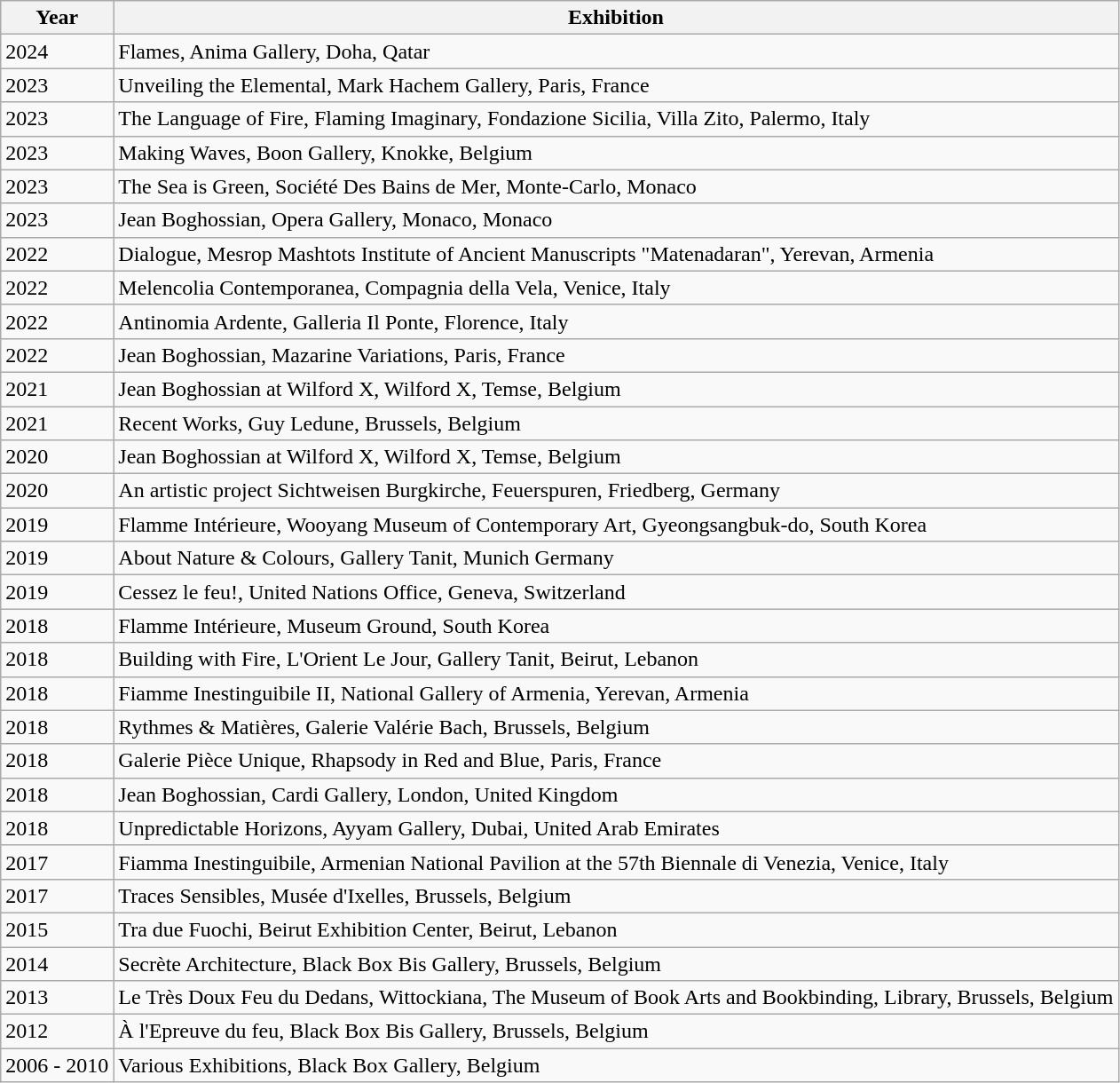<table class="wikitable">
<tr>
<th>Year</th>
<th>Exhibition</th>
</tr>
<tr>
<td>2024</td>
<td>Flames, Anima Gallery, Doha, Qatar</td>
</tr>
<tr>
<td>2023</td>
<td>Unveiling the Elemental, Mark Hachem Gallery, Paris, France</td>
</tr>
<tr>
<td>2023</td>
<td>The Language of Fire, Flaming Imaginary, Fondazione Sicilia, Villa Zito, Palermo, Italy</td>
</tr>
<tr>
<td>2023</td>
<td>Making Waves, Boon Gallery, Knokke, Belgium</td>
</tr>
<tr>
<td>2023</td>
<td>The Sea is Green, Société Des Bains de Mer, Monte-Carlo, Monaco</td>
</tr>
<tr>
<td>2023</td>
<td>Jean Boghossian, Opera Gallery, Monaco, Monaco</td>
</tr>
<tr>
<td>2022</td>
<td>Dialogue, Mesrop Mashtots Institute of Ancient Manuscripts "Matenadaran", Yerevan, Armenia</td>
</tr>
<tr>
<td>2022</td>
<td>Melencolia Contemporanea, Compagnia della Vela, Venice, Italy</td>
</tr>
<tr>
<td>2022</td>
<td>Antinomia Ardente, Galleria Il Ponte, Florence, Italy</td>
</tr>
<tr>
<td>2022</td>
<td>Jean Boghossian, Mazarine Variations, Paris, France</td>
</tr>
<tr>
<td>2021</td>
<td>Jean Boghossian at Wilford X, Wilford X, Temse, Belgium</td>
</tr>
<tr>
<td>2021</td>
<td>Recent Works, Guy Ledune, Brussels, Belgium</td>
</tr>
<tr>
<td>2020</td>
<td>Jean Boghossian at Wilford X, Wilford X, Temse, Belgium</td>
</tr>
<tr>
<td>2020</td>
<td>An artistic project Sichtweisen Burgkirche, Feuerspuren, Friedberg, Germany</td>
</tr>
<tr>
<td>2019</td>
<td>Flamme Intérieure, Wooyang Museum of Contemporary Art, Gyeongsangbuk-do, South Korea</td>
</tr>
<tr>
<td>2019</td>
<td>About Nature & Colours, Gallery Tanit, Munich Germany</td>
</tr>
<tr>
<td>2019</td>
<td>Cessez le feu!, United Nations Office, Geneva, Switzerland</td>
</tr>
<tr>
<td>2018</td>
<td>Flamme Intérieure, Museum Ground, South Korea</td>
</tr>
<tr>
<td>2018</td>
<td>Building with Fire, L'Orient Le Jour, Gallery Tanit, Beirut, Lebanon</td>
</tr>
<tr>
<td>2018</td>
<td>Fiamme Inestinguibile II, National Gallery of Armenia, Yerevan, Armenia</td>
</tr>
<tr>
<td>2018</td>
<td>Rythmes & Matières, Galerie Valérie Bach, Brussels, Belgium</td>
</tr>
<tr>
<td>2018</td>
<td>Galerie Pièce Unique, Rhapsody in Red and Blue, Paris, France</td>
</tr>
<tr>
<td>2018</td>
<td>Jean Boghossian, Cardi Gallery, London, United Kingdom</td>
</tr>
<tr>
<td>2018</td>
<td>Unpredictable Horizons, Ayyam Gallery, Dubai, United Arab Emirates</td>
</tr>
<tr>
<td>2017</td>
<td>Fiamma Inestinguibile, Armenian National Pavilion at the 57th Biennale di Venezia, Venice, Italy</td>
</tr>
<tr>
<td>2017</td>
<td>Traces Sensibles, Musée d'Ixelles, Brussels, Belgium</td>
</tr>
<tr>
<td>2015</td>
<td>Tra due Fuochi, Beirut Exhibition Center, Beirut, Lebanon</td>
</tr>
<tr>
<td>2014</td>
<td>Secrète Architecture, Black Box Bis Gallery, Brussels, Belgium</td>
</tr>
<tr>
<td>2013</td>
<td>Le Très Doux Feu du Dedans, Wittockiana, The Museum of Book Arts and Bookbinding, Library, Brussels, Belgium</td>
</tr>
<tr>
<td>2012</td>
<td>À l'Epreuve du feu, Black Box Bis Gallery, Brussels, Belgium</td>
</tr>
<tr>
<td>2006 - 2010</td>
<td>Various Exhibitions, Black Box Gallery, Belgium</td>
</tr>
</table>
